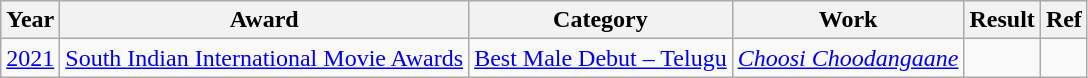<table class="wikitable">
<tr>
<th>Year</th>
<th>Award</th>
<th>Category</th>
<th>Work</th>
<th>Result</th>
<th>Ref</th>
</tr>
<tr>
<td><a href='#'>2021</a></td>
<td><a href='#'>South Indian International Movie Awards</a></td>
<td><a href='#'>Best Male Debut – Telugu</a></td>
<td><em><a href='#'>Choosi Choodangaane</a></em></td>
<td></td>
<td></td>
</tr>
</table>
